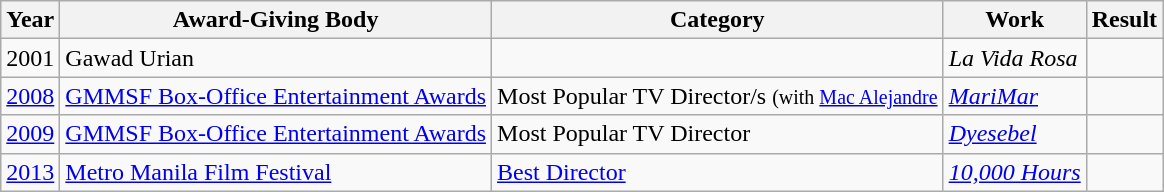<table class="wikitable">
<tr>
<th>Year</th>
<th>Award-Giving Body</th>
<th>Category</th>
<th>Work</th>
<th>Result</th>
</tr>
<tr>
<td>2001</td>
<td>Gawad Urian</td>
<td></td>
<td><em>La Vida Rosa</em></td>
<td></td>
</tr>
<tr>
<td><a href='#'>2008</a></td>
<td><a href='#'>GMMSF Box-Office Entertainment Awards</a></td>
<td>Most Popular TV Director/s <small>(with <a href='#'>Mac Alejandre</a></small></td>
<td><em><a href='#'>MariMar</a></em></td>
<td></td>
</tr>
<tr>
<td><a href='#'>2009</a></td>
<td><a href='#'>GMMSF Box-Office Entertainment Awards</a></td>
<td>Most Popular TV Director</td>
<td><em><a href='#'>Dyesebel</a></em></td>
<td></td>
</tr>
<tr>
<td><a href='#'>2013</a></td>
<td><a href='#'>Metro Manila Film Festival</a></td>
<td><a href='#'>Best Director</a></td>
<td><em><a href='#'>10,000 Hours</a></em></td>
<td></td>
</tr>
</table>
